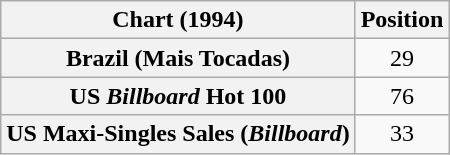<table class="wikitable sortable plainrowheaders" style="text-align:center">
<tr>
<th>Chart (1994)</th>
<th>Position</th>
</tr>
<tr>
<th scope="row">Brazil (Mais Tocadas)</th>
<td>29</td>
</tr>
<tr>
<th scope="row">US <em>Billboard</em> Hot 100</th>
<td>76</td>
</tr>
<tr>
<th scope="row">US Maxi-Singles Sales (<em>Billboard</em>)</th>
<td>33</td>
</tr>
</table>
